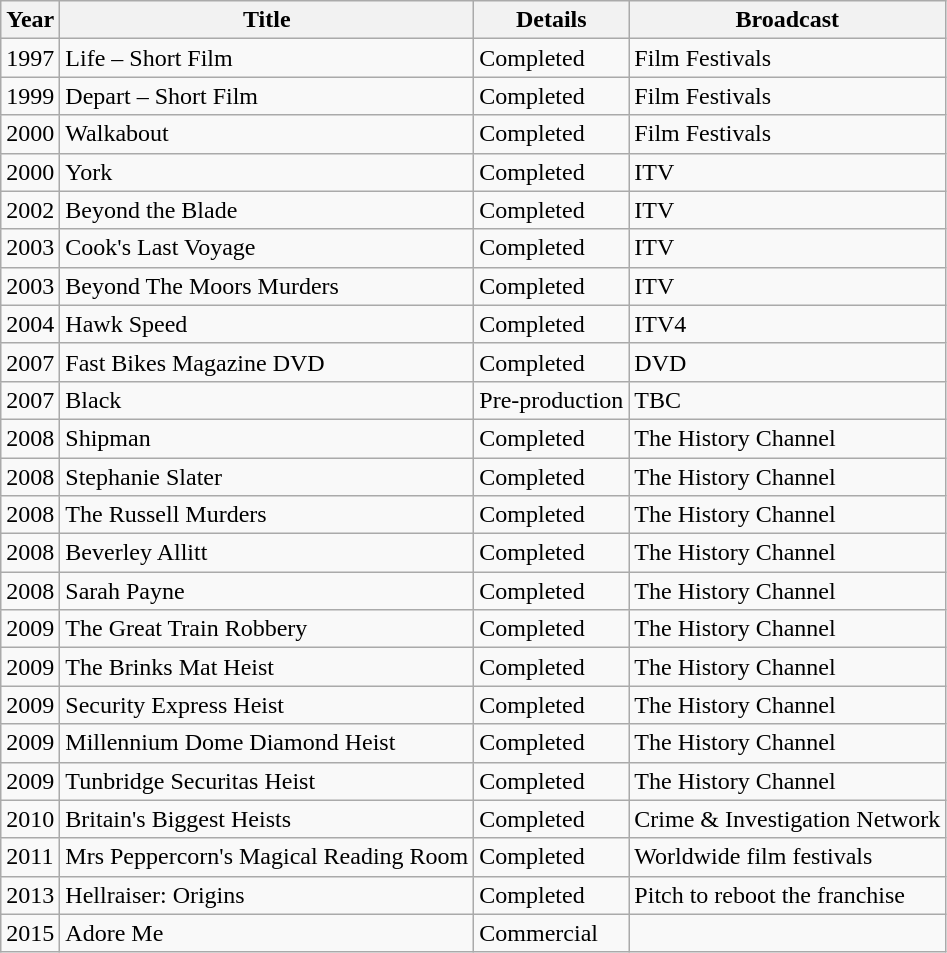<table class="wikitable">
<tr>
<th>Year</th>
<th>Title</th>
<th>Details</th>
<th>Broadcast</th>
</tr>
<tr>
<td>1997</td>
<td>Life – Short Film</td>
<td>Completed</td>
<td>Film Festivals</td>
</tr>
<tr>
<td>1999</td>
<td>Depart – Short Film</td>
<td>Completed</td>
<td>Film Festivals</td>
</tr>
<tr>
<td>2000</td>
<td>Walkabout</td>
<td>Completed</td>
<td>Film Festivals</td>
</tr>
<tr>
<td>2000</td>
<td>York</td>
<td>Completed</td>
<td>ITV</td>
</tr>
<tr>
<td>2002</td>
<td>Beyond the Blade</td>
<td>Completed</td>
<td>ITV</td>
</tr>
<tr>
<td>2003</td>
<td>Cook's Last Voyage</td>
<td>Completed</td>
<td>ITV</td>
</tr>
<tr>
<td>2003</td>
<td>Beyond The Moors Murders</td>
<td>Completed</td>
<td>ITV</td>
</tr>
<tr>
<td>2004</td>
<td>Hawk Speed</td>
<td>Completed</td>
<td>ITV4</td>
</tr>
<tr>
<td>2007</td>
<td>Fast Bikes Magazine DVD</td>
<td>Completed</td>
<td>DVD</td>
</tr>
<tr>
<td>2007</td>
<td>Black</td>
<td>Pre-production</td>
<td>TBC</td>
</tr>
<tr>
<td>2008</td>
<td>Shipman</td>
<td>Completed</td>
<td>The History Channel</td>
</tr>
<tr>
<td>2008</td>
<td>Stephanie Slater</td>
<td>Completed</td>
<td>The History Channel</td>
</tr>
<tr>
<td>2008</td>
<td>The Russell Murders</td>
<td>Completed</td>
<td>The History Channel</td>
</tr>
<tr>
<td>2008</td>
<td>Beverley Allitt</td>
<td>Completed</td>
<td>The History Channel</td>
</tr>
<tr>
<td>2008</td>
<td>Sarah Payne</td>
<td>Completed</td>
<td>The History Channel</td>
</tr>
<tr>
<td>2009</td>
<td>The Great Train Robbery</td>
<td>Completed</td>
<td>The History Channel</td>
</tr>
<tr>
<td>2009</td>
<td>The Brinks Mat Heist</td>
<td>Completed</td>
<td>The History Channel</td>
</tr>
<tr>
<td>2009</td>
<td>Security Express Heist</td>
<td>Completed</td>
<td>The History Channel</td>
</tr>
<tr>
<td>2009</td>
<td>Millennium Dome Diamond Heist</td>
<td>Completed</td>
<td>The History Channel</td>
</tr>
<tr>
<td>2009</td>
<td>Tunbridge Securitas Heist</td>
<td>Completed</td>
<td>The History Channel</td>
</tr>
<tr>
<td>2010</td>
<td>Britain's Biggest Heists</td>
<td>Completed</td>
<td>Crime & Investigation Network</td>
</tr>
<tr>
<td>2011</td>
<td>Mrs Peppercorn's Magical Reading Room</td>
<td>Completed</td>
<td>Worldwide film festivals</td>
</tr>
<tr>
<td>2013</td>
<td>Hellraiser: Origins</td>
<td>Completed</td>
<td>Pitch to reboot the franchise</td>
</tr>
<tr>
<td>2015</td>
<td>Adore Me</td>
<td>Commercial</td>
</tr>
</table>
